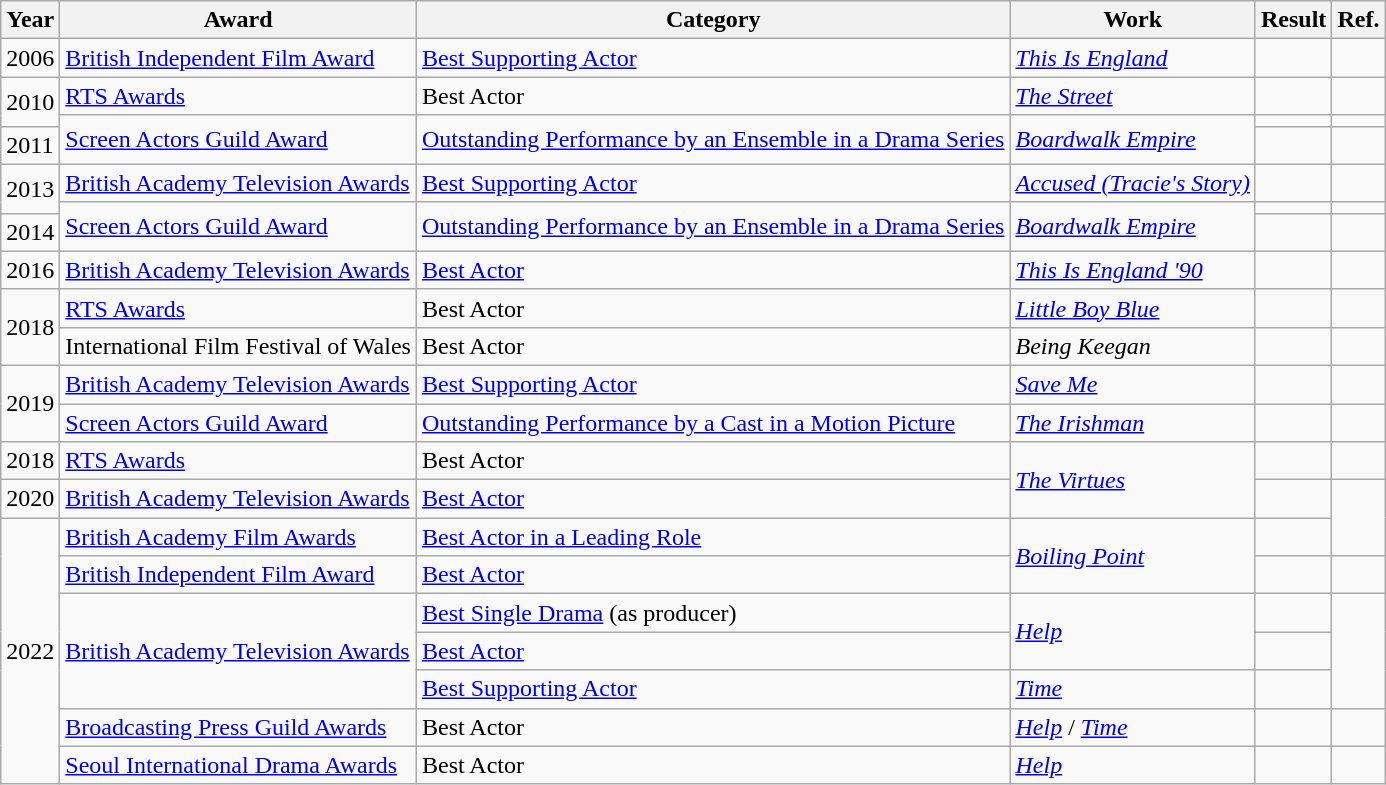<table class="wikitable sortable">
<tr>
<th>Year</th>
<th>Award</th>
<th>Category</th>
<th>Work</th>
<th>Result</th>
<th>Ref.</th>
</tr>
<tr>
<td>2006</td>
<td><a href='#'>British Independent Film Award</a></td>
<td><a href='#'>Best Supporting Actor</a></td>
<td><em><a href='#'>This Is England</a></em></td>
<td></td>
<td></td>
</tr>
<tr>
<td rowspan=2>2010</td>
<td><a href='#'>RTS Awards</a></td>
<td>Best Actor</td>
<td><em><a href='#'>The Street</a></em></td>
<td></td>
<td></td>
</tr>
<tr>
<td rowspan=2><a href='#'>Screen Actors Guild Award</a></td>
<td rowspan=2><a href='#'>Outstanding Performance by an Ensemble in a Drama Series</a></td>
<td rowspan=2><em><a href='#'>Boardwalk Empire</a></em></td>
<td></td>
<td></td>
</tr>
<tr>
<td>2011</td>
<td></td>
<td></td>
</tr>
<tr>
<td rowspan="2">2013</td>
<td><a href='#'>British Academy Television Awards</a></td>
<td><a href='#'>Best Supporting Actor</a></td>
<td><em><a href='#'>Accused (Tracie's Story)</a></em></td>
<td></td>
<td></td>
</tr>
<tr>
<td rowspan="2"><a href='#'>Screen Actors Guild Award</a></td>
<td rowspan="2"><a href='#'>Outstanding Performance by an Ensemble in a Drama Series</a></td>
<td rowspan="2"><em><a href='#'>Boardwalk Empire</a></em></td>
<td></td>
<td></td>
</tr>
<tr>
<td>2014</td>
<td></td>
<td></td>
</tr>
<tr>
<td>2016</td>
<td><a href='#'>British Academy Television Awards</a></td>
<td><a href='#'>Best Actor</a></td>
<td><em><a href='#'>This Is England '90</a></em></td>
<td></td>
<td></td>
</tr>
<tr>
<td rowspan="2">2018</td>
<td><a href='#'>RTS Awards</a></td>
<td>Best Actor</td>
<td><em><a href='#'>Little Boy Blue</a></em></td>
<td></td>
<td></td>
</tr>
<tr>
<td>International Film Festival of Wales</td>
<td>Best Actor</td>
<td><em>Being Keegan</em></td>
<td></td>
<td></td>
</tr>
<tr>
<td rowspan="2">2019</td>
<td><a href='#'>British Academy Television Awards</a></td>
<td><a href='#'>Best Supporting Actor</a></td>
<td><em><a href='#'>Save Me</a></em></td>
<td></td>
<td></td>
</tr>
<tr>
<td><a href='#'>Screen Actors Guild Award</a></td>
<td><a href='#'>Outstanding Performance by a Cast in a Motion Picture</a></td>
<td><em><a href='#'>The Irishman</a></em></td>
<td></td>
<td></td>
</tr>
<tr>
<td>2018</td>
<td><a href='#'>RTS Awards</a></td>
<td>Best Actor</td>
<td rowspan=2><em><a href='#'>The Virtues</a></em></td>
<td></td>
<td></td>
</tr>
<tr>
<td>2020</td>
<td><a href='#'>British Academy Television Awards</a></td>
<td><a href='#'>Best Actor</a></td>
<td></td>
<td rowspan=2></td>
</tr>
<tr>
<td rowspan="7">2022</td>
<td><a href='#'>British Academy Film Awards</a></td>
<td><a href='#'>Best Actor in a Leading Role</a></td>
<td rowspan=2><em><a href='#'>Boiling Point</a></em></td>
<td></td>
</tr>
<tr>
<td><a href='#'>British Independent Film Award</a></td>
<td><a href='#'>Best Actor</a></td>
<td></td>
<td></td>
</tr>
<tr>
<td rowspan="3"><a href='#'>British Academy Television Awards</a></td>
<td><a href='#'>Best Single Drama</a> (as producer)</td>
<td rowspan="2"><em><a href='#'>Help</a></em></td>
<td></td>
<td rowspan=3></td>
</tr>
<tr>
<td><a href='#'>Best Actor</a></td>
<td></td>
</tr>
<tr>
<td><a href='#'>Best Supporting Actor</a></td>
<td><em><a href='#'>Time</a></em></td>
<td></td>
</tr>
<tr>
<td><a href='#'>Broadcasting Press Guild Awards</a></td>
<td>Best Actor</td>
<td><a href='#'><em>Help</em></a> / <a href='#'><em>Time</em></a></td>
<td></td>
<td></td>
</tr>
<tr>
<td><a href='#'>Seoul International Drama Awards</a></td>
<td>Best Actor</td>
<td><a href='#'><em>Help</em></a></td>
<td></td>
<td></td>
</tr>
</table>
